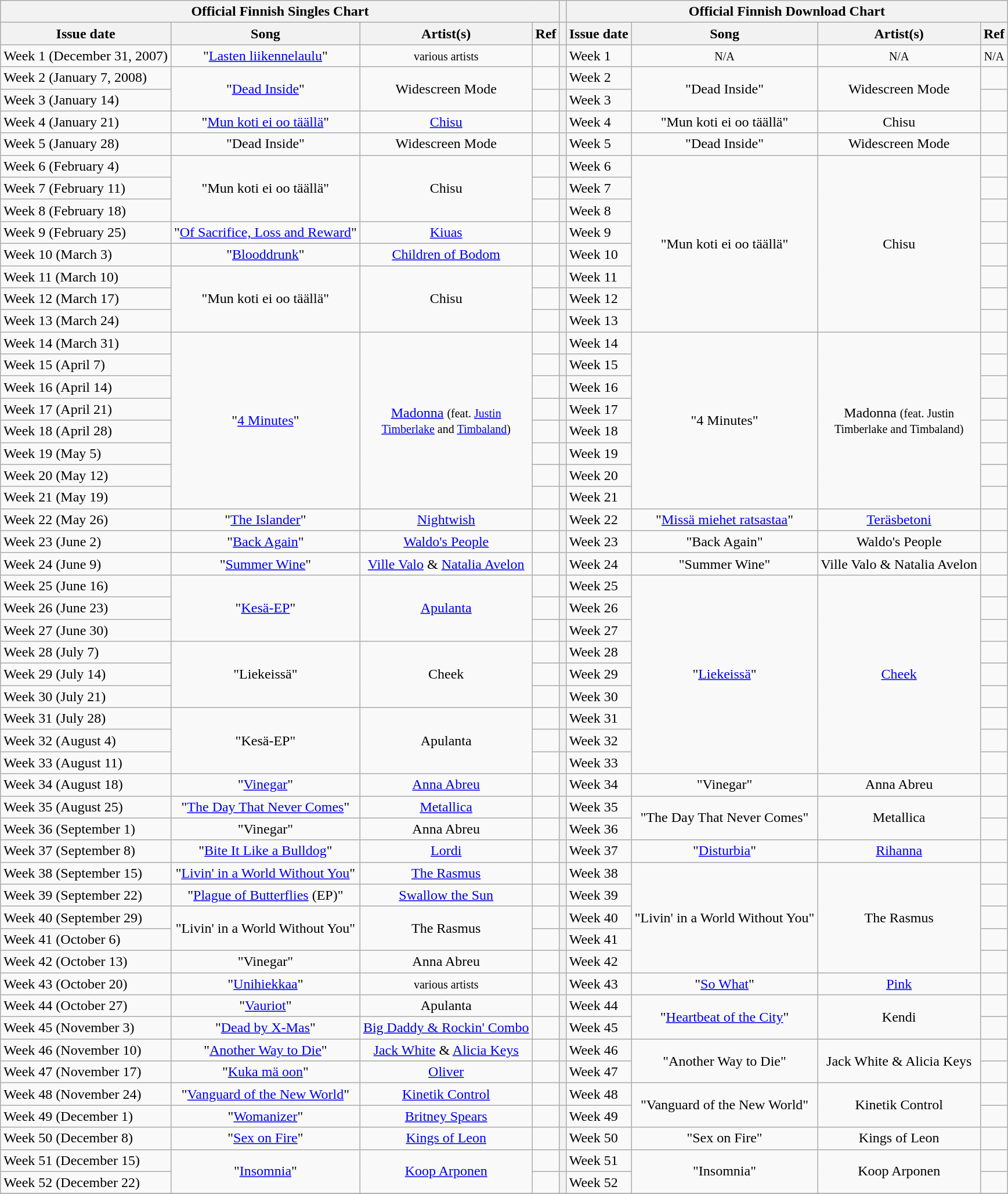<table class="wikitable">
<tr>
<th style="text-align: center;" colspan="4">Official Finnish Singles Chart</th>
<th style="text-align: center;" colspan="1"></th>
<th style="text-align: center;" colspan="4">Official Finnish Download Chart</th>
</tr>
<tr>
<th style="text-align: center;">Issue date</th>
<th style="text-align: center;">Song</th>
<th style="text-align: center;">Artist(s)</th>
<th style="text-align: center;">Ref</th>
<th style="text-align: center;"></th>
<th style="text-align: center;">Issue date</th>
<th style="text-align: center;">Song</th>
<th style="text-align: center;">Artist(s)</th>
<th style="text-align: center;">Ref</th>
</tr>
<tr>
<td>Week 1 (December 31, 2007)</td>
<td style="text-align: center;">"<a href='#'>Lasten liikennelaulu</a>"</td>
<td style="text-align: center;"><small>various artists</small></td>
<td style="text-align: center;"></td>
<th style="text-align: center;"></th>
<td style="text-align: left;">Week 1</td>
<td style="text-align: center;"><small>N/A</small></td>
<td style="text-align: center;"><small>N/A</small></td>
<td style="text-align: center;"><small>N/A</small></td>
</tr>
<tr>
<td>Week 2 (January 7, 2008)</td>
<td style="text-align: center;" rowspan="2">"<a href='#'>Dead Inside</a>"</td>
<td style="text-align: center;" rowspan="2">Widescreen Mode</td>
<td style="text-align: center;"></td>
<th style="text-align: center;"></th>
<td style="text-align: left;">Week 2</td>
<td style="text-align: center;" rowspan="2">"Dead Inside"</td>
<td style="text-align: center;" rowspan="2">Widescreen Mode</td>
<td style="text-align: center;"></td>
</tr>
<tr>
<td>Week 3 (January 14)</td>
<td style="text-align: center;"></td>
<th style="text-align: center;"></th>
<td style="text-align: left;">Week 3</td>
<td style="text-align: center;"></td>
</tr>
<tr>
<td>Week 4 (January 21)</td>
<td style="text-align: center;">"<a href='#'>Mun koti ei oo täällä</a>"</td>
<td style="text-align: center;"><a href='#'>Chisu</a></td>
<td style="text-align: center;"></td>
<th style="text-align: center;"></th>
<td style="text-align: left;">Week 4</td>
<td style="text-align: center;">"Mun koti ei oo täällä"</td>
<td style="text-align: center;">Chisu</td>
<td style="text-align: center;"></td>
</tr>
<tr>
<td>Week 5 (January 28)</td>
<td style="text-align: center;">"Dead Inside"</td>
<td style="text-align: center;">Widescreen Mode</td>
<td style="text-align: center;"></td>
<th style="text-align: center;"></th>
<td style="text-align: left;">Week 5</td>
<td style="text-align: center;">"Dead Inside"</td>
<td style="text-align: center;">Widescreen Mode</td>
<td style="text-align: center;"></td>
</tr>
<tr>
<td>Week 6 (February 4)</td>
<td style="text-align: center;" rowspan="3">"Mun koti ei oo täällä"</td>
<td style="text-align: center;" rowspan="3">Chisu</td>
<td style="text-align: center;"></td>
<th style="text-align: center;"></th>
<td style="text-align: left;">Week 6</td>
<td style="text-align: center;" rowspan="8">"Mun koti ei oo täällä"</td>
<td style="text-align: center;" rowspan="8">Chisu</td>
<td style="text-align: center;"></td>
</tr>
<tr>
<td>Week 7 (February 11)</td>
<td style="text-align: center;"></td>
<th style="text-align: center;"></th>
<td style="text-align: left;">Week 7</td>
<td style="text-align: center;"></td>
</tr>
<tr>
<td>Week 8 (February 18)</td>
<td style="text-align: center;"></td>
<th style="text-align: center;"></th>
<td style="text-align: left;">Week 8</td>
<td style="text-align: center;"></td>
</tr>
<tr>
<td>Week 9 (February 25)</td>
<td style="text-align: center;">"<a href='#'>Of Sacrifice, Loss and Reward</a>"</td>
<td style="text-align: center;"><a href='#'>Kiuas</a></td>
<td style="text-align: center;"></td>
<th style="text-align: center;"></th>
<td style="text-align: left;">Week 9</td>
<td style="text-align: center;"></td>
</tr>
<tr>
<td>Week 10 (March 3)</td>
<td style="text-align: center;">"<a href='#'>Blooddrunk</a>"</td>
<td style="text-align: center;"><a href='#'>Children of Bodom</a></td>
<td style="text-align: center;"></td>
<th style="text-align: center;"></th>
<td style="text-align: left;">Week 10</td>
<td style="text-align: center;"></td>
</tr>
<tr>
<td>Week 11 (March 10)</td>
<td style="text-align: center;" rowspan="3">"Mun koti ei oo täällä"</td>
<td style="text-align: center;" rowspan="3">Chisu</td>
<td style="text-align: center;"></td>
<th style="text-align: center;"></th>
<td style="text-align: left;">Week 11</td>
<td style="text-align: center;"></td>
</tr>
<tr>
<td>Week 12 (March 17)</td>
<td style="text-align: center;"></td>
<th style="text-align: center;"></th>
<td style="text-align: left;">Week 12</td>
<td style="text-align: center;"></td>
</tr>
<tr>
<td>Week 13 (March 24)</td>
<td style="text-align: center;"></td>
<th style="text-align: center;"></th>
<td style="text-align: left;">Week 13</td>
<td style="text-align: center;"></td>
</tr>
<tr>
<td>Week 14 (March 31)</td>
<td style="text-align: center;" rowspan="8">"<a href='#'>4 Minutes</a>"</td>
<td style="text-align: center;" rowspan="8"><a href='#'>Madonna</a> <small>(feat. <a href='#'>Justin<br>Timberlake</a> and <a href='#'>Timbaland</a>)</small></td>
<td style="text-align: center;"></td>
<th style="text-align: center;"></th>
<td style="text-align: left;">Week 14</td>
<td style="text-align: center;" rowspan="8">"4 Minutes"</td>
<td style="text-align: center;" rowspan="8">Madonna <small>(feat. Justin<br>Timberlake and Timbaland)</small></td>
<td style="text-align: center;"></td>
</tr>
<tr>
<td>Week 15 (April 7)</td>
<td style="text-align: center;"></td>
<th style="text-align: center;"></th>
<td style="text-align: left;">Week 15</td>
<td style="text-align: center;"></td>
</tr>
<tr>
<td>Week 16 (April 14)</td>
<td style="text-align: center;"></td>
<th style="text-align: center;"></th>
<td style="text-align: left;">Week 16</td>
<td style="text-align: center;"></td>
</tr>
<tr>
<td>Week 17 (April 21)</td>
<td style="text-align: center;"></td>
<th style="text-align: center;"></th>
<td style="text-align: left;">Week 17</td>
<td style="text-align: center;"></td>
</tr>
<tr>
<td>Week 18 (April 28)</td>
<td style="text-align: center;"></td>
<th style="text-align: center;"></th>
<td style="text-align: left;">Week 18</td>
<td style="text-align: center;"></td>
</tr>
<tr>
<td>Week 19 (May 5)</td>
<td style="text-align: center;"></td>
<th style="text-align: center;"></th>
<td style="text-align: left;">Week 19</td>
<td style="text-align: center;"></td>
</tr>
<tr>
<td>Week 20 (May 12)</td>
<td style="text-align: center;"></td>
<th style="text-align: center;"></th>
<td style="text-align: left;">Week 20</td>
<td style="text-align: center;"></td>
</tr>
<tr>
<td>Week 21 (May 19)</td>
<td style="text-align: center;"></td>
<th style="text-align: center;"></th>
<td style="text-align: left;">Week 21</td>
<td style="text-align: center;"></td>
</tr>
<tr>
<td>Week 22 (May 26)</td>
<td style="text-align: center;">"<a href='#'>The Islander</a>"</td>
<td style="text-align: center;"><a href='#'>Nightwish</a></td>
<td style="text-align: center;"></td>
<th style="text-align: center;"></th>
<td style="text-align: left;">Week 22</td>
<td style="text-align: center;">"<a href='#'>Missä miehet ratsastaa</a>"</td>
<td style="text-align: center;"><a href='#'>Teräsbetoni</a></td>
<td style="text-align: center;"></td>
</tr>
<tr>
<td>Week 23 (June 2)</td>
<td style="text-align: center;">"<a href='#'>Back Again</a>"</td>
<td style="text-align: center;"><a href='#'>Waldo's People</a></td>
<td style="text-align: center;"></td>
<th style="text-align: center;"></th>
<td style="text-align: left;">Week 23</td>
<td style="text-align: center;">"Back Again"</td>
<td style="text-align: center;">Waldo's People</td>
<td style="text-align: center;"></td>
</tr>
<tr>
<td>Week 24 (June 9)</td>
<td style="text-align: center;">"<a href='#'>Summer Wine</a>"</td>
<td style="text-align: center;"><a href='#'>Ville Valo</a> & <a href='#'>Natalia Avelon</a></td>
<td style="text-align: center;"></td>
<th style="text-align: center;"></th>
<td style="text-align: left;">Week 24</td>
<td style="text-align: center;">"Summer Wine"</td>
<td style="text-align: center;">Ville Valo & Natalia Avelon</td>
<td style="text-align: center;"></td>
</tr>
<tr>
<td>Week 25 (June 16)</td>
<td style="text-align: center;" rowspan="3">"<a href='#'>Kesä-EP</a>"</td>
<td style="text-align: center;" rowspan="3"><a href='#'>Apulanta</a></td>
<td style="text-align: center;"></td>
<th style="text-align: center;"></th>
<td style="text-align: left;">Week 25</td>
<td style="text-align: center;" rowspan="9">"<a href='#'>Liekeissä</a>"</td>
<td style="text-align: center;" rowspan="9"><a href='#'>Cheek</a></td>
<td style="text-align: center;"></td>
</tr>
<tr>
<td>Week 26 (June 23)</td>
<td style="text-align: center;"></td>
<th style="text-align: center;"></th>
<td style="text-align: left;">Week 26</td>
<td style="text-align: center;"></td>
</tr>
<tr>
<td>Week 27 (June 30)</td>
<td style="text-align: center;"></td>
<th style="text-align: center;"></th>
<td style="text-align: left;">Week 27</td>
<td style="text-align: center;"></td>
</tr>
<tr>
<td>Week 28 (July 7)</td>
<td style="text-align: center;" rowspan="3">"Liekeissä"</td>
<td style="text-align: center;" rowspan="3">Cheek</td>
<td style="text-align: center;"></td>
<th style="text-align: center;"></th>
<td style="text-align: left;">Week 28</td>
<td style="text-align: center;"></td>
</tr>
<tr>
<td>Week 29 (July 14)</td>
<td style="text-align: center;"></td>
<th style="text-align: center;"></th>
<td style="text-align: left;">Week 29</td>
<td style="text-align: center;"></td>
</tr>
<tr>
<td>Week 30 (July 21)</td>
<td style="text-align: center;"></td>
<th style="text-align: center;"></th>
<td style="text-align: left;">Week 30</td>
<td style="text-align: center;"></td>
</tr>
<tr>
<td>Week 31 (July 28)</td>
<td style="text-align: center;" rowspan="3">"Kesä-EP"</td>
<td style="text-align: center;" rowspan="3">Apulanta</td>
<td style="text-align: center;"></td>
<th style="text-align: center;"></th>
<td style="text-align: left;">Week 31</td>
<td style="text-align: center;"></td>
</tr>
<tr>
<td>Week 32 (August 4)</td>
<td style="text-align: center;"></td>
<th style="text-align: center;"></th>
<td style="text-align: left;">Week 32</td>
<td style="text-align: center;"></td>
</tr>
<tr>
<td>Week 33 (August 11)</td>
<td style="text-align: center;"></td>
<th style="text-align: center;"></th>
<td style="text-align: left;">Week 33</td>
<td style="text-align: center;"></td>
</tr>
<tr>
<td>Week 34 (August 18)</td>
<td style="text-align: center;">"<a href='#'>Vinegar</a>"</td>
<td style="text-align: center;"><a href='#'>Anna Abreu</a></td>
<td style="text-align: center;"></td>
<th style="text-align: center;"></th>
<td style="text-align: left;">Week 34</td>
<td style="text-align: center;">"Vinegar"</td>
<td style="text-align: center;">Anna Abreu</td>
<td style="text-align: center;"></td>
</tr>
<tr>
<td>Week 35 (August 25)</td>
<td style="text-align: center;">"<a href='#'>The Day That Never Comes</a>"</td>
<td style="text-align: center;"><a href='#'>Metallica</a></td>
<td style="text-align: center;"></td>
<th style="text-align: center;"></th>
<td style="text-align: left;">Week 35</td>
<td style="text-align: center;" rowspan="2">"The Day That Never Comes"</td>
<td style="text-align: center;" rowspan="2">Metallica</td>
<td style="text-align: center;"></td>
</tr>
<tr>
<td>Week 36 (September 1)</td>
<td style="text-align: center;">"Vinegar"</td>
<td style="text-align: center;">Anna Abreu</td>
<td style="text-align: center;"></td>
<th style="text-align: center;"></th>
<td style="text-align: left;">Week 36</td>
<td style="text-align: center;"></td>
</tr>
<tr>
<td>Week 37 (September 8)</td>
<td style="text-align: center;">"<a href='#'>Bite It Like a Bulldog</a>"</td>
<td style="text-align: center;"><a href='#'>Lordi</a></td>
<td style="text-align: center;"></td>
<th style="text-align: center;"></th>
<td style="text-align: left;">Week 37</td>
<td style="text-align: center;">"<a href='#'>Disturbia</a>"</td>
<td style="text-align: center;"><a href='#'>Rihanna</a></td>
<td style="text-align: center;"></td>
</tr>
<tr>
<td>Week 38 (September 15)</td>
<td style="text-align: center;">"<a href='#'>Livin' in a World Without You</a>"</td>
<td style="text-align: center;"><a href='#'>The Rasmus</a></td>
<td style="text-align: center;"></td>
<th style="text-align: center;"></th>
<td style="text-align: left;">Week 38</td>
<td style="text-align: center;" rowspan="5">"Livin' in a World Without You"</td>
<td style="text-align: center;" rowspan="5">The Rasmus</td>
<td style="text-align: center;"></td>
</tr>
<tr>
<td>Week 39 (September 22)</td>
<td style="text-align: center;">"<a href='#'>Plague of Butterflies</a> (EP)"</td>
<td style="text-align: center;"><a href='#'>Swallow the Sun</a></td>
<td style="text-align: center;"></td>
<th style="text-align: center;"></th>
<td style="text-align: left;">Week 39</td>
<td style="text-align: center;"></td>
</tr>
<tr>
<td>Week 40 (September 29)</td>
<td style="text-align: center;" rowspan="2">"Livin' in a World Without You"</td>
<td style="text-align: center;" rowspan="2">The Rasmus</td>
<td style="text-align: center;"></td>
<th style="text-align: center;"></th>
<td style="text-align: left;">Week 40</td>
<td style="text-align: center;"></td>
</tr>
<tr>
<td>Week 41 (October 6)</td>
<td style="text-align: center;"></td>
<th style="text-align: center;"></th>
<td style="text-align: left;">Week 41</td>
<td style="text-align: center;"></td>
</tr>
<tr>
<td>Week 42 (October 13)</td>
<td style="text-align: center;">"Vinegar"</td>
<td style="text-align: center;">Anna Abreu</td>
<td style="text-align: center;"></td>
<th style="text-align: center;"></th>
<td style="text-align: left;">Week 42</td>
<td style="text-align: center;"></td>
</tr>
<tr>
<td>Week 43 (October 20)</td>
<td style="text-align: center;">"<a href='#'>Unihiekkaa</a>"</td>
<td style="text-align: center;"><small>various artists</small></td>
<td style="text-align: center;"></td>
<th style="text-align: center;"></th>
<td style="text-align: left;">Week 43</td>
<td style="text-align: center;">"<a href='#'>So What</a>"</td>
<td style="text-align: center;"><a href='#'>Pink</a></td>
<td style="text-align: center;"></td>
</tr>
<tr>
<td>Week 44 (October 27)</td>
<td style="text-align: center;">"<a href='#'>Vauriot</a>"</td>
<td style="text-align: center;">Apulanta</td>
<td style="text-align: center;"></td>
<th style="text-align: center;"></th>
<td style="text-align: left;">Week 44</td>
<td style="text-align: center;" rowspan="2">"<a href='#'>Heartbeat of the City</a>"</td>
<td style="text-align: center;" rowspan="2">Kendi</td>
<td style="text-align: center;"></td>
</tr>
<tr>
<td>Week 45 (November 3)</td>
<td style="text-align: center;">"<a href='#'>Dead by X-Mas</a>"</td>
<td style="text-align: center;"><a href='#'>Big Daddy & Rockin' Combo</a></td>
<td style="text-align: center;"></td>
<th style="text-align: center;"></th>
<td style="text-align: left;">Week 45</td>
<td style="text-align: center;"></td>
</tr>
<tr>
<td>Week 46 (November 10)</td>
<td style="text-align: center;">"<a href='#'>Another Way to Die</a>"</td>
<td style="text-align: center;"><a href='#'>Jack White</a> & <a href='#'>Alicia Keys</a></td>
<td style="text-align: center;"></td>
<th style="text-align: center;"></th>
<td style="text-align: left;">Week 46</td>
<td style="text-align: center;" rowspan="2">"Another Way to Die"</td>
<td style="text-align: center;" rowspan="2">Jack White & Alicia Keys</td>
<td style="text-align: center;"></td>
</tr>
<tr>
<td>Week 47 (November 17)</td>
<td style="text-align: center;">"<a href='#'>Kuka mä oon</a>"</td>
<td style="text-align: center;"><a href='#'>Oliver</a></td>
<td style="text-align: center;"></td>
<th style="text-align: center;"></th>
<td style="text-align: left;">Week 47</td>
<td style="text-align: center;"></td>
</tr>
<tr>
<td>Week 48 (November 24)</td>
<td style="text-align: center;">"<a href='#'>Vanguard of the New World</a>"</td>
<td style="text-align: center;"><a href='#'>Kinetik Control</a></td>
<td style="text-align: center;"></td>
<th style="text-align: center;"></th>
<td style="text-align: left;">Week 48</td>
<td style="text-align: center;" rowspan="2">"Vanguard of the New World"</td>
<td style="text-align: center;" rowspan="2">Kinetik Control</td>
<td style="text-align: center;"></td>
</tr>
<tr>
<td>Week 49 (December 1)</td>
<td style="text-align: center;">"<a href='#'>Womanizer</a>"</td>
<td style="text-align: center;"><a href='#'>Britney Spears</a></td>
<td style="text-align: center;"></td>
<th style="text-align: center;"></th>
<td style="text-align: left;">Week 49</td>
<td style="text-align: center;"></td>
</tr>
<tr>
<td>Week 50 (December 8)</td>
<td style="text-align: center;">"<a href='#'>Sex on Fire</a>"</td>
<td style="text-align: center;"><a href='#'>Kings of Leon</a></td>
<td style="text-align: center;"></td>
<th style="text-align: center;"></th>
<td style="text-align: left;">Week 50</td>
<td style="text-align: center;">"Sex on Fire"</td>
<td style="text-align: center;">Kings of Leon</td>
<td style="text-align: center;"></td>
</tr>
<tr>
<td>Week 51 (December 15)</td>
<td style="text-align: center;" rowspan="2">"<a href='#'>Insomnia</a>"</td>
<td style="text-align: center;" rowspan="2"><a href='#'>Koop Arponen</a></td>
<td style="text-align: center;"></td>
<th style="text-align: center;"></th>
<td style="text-align: left;">Week 51</td>
<td style="text-align: center;" rowspan="2">"Insomnia"</td>
<td style="text-align: center;" rowspan="2">Koop Arponen</td>
<td style="text-align: center;"></td>
</tr>
<tr>
<td>Week 52 (December 22)</td>
<td style="text-align: center;"></td>
<th style="text-align: center;"></th>
<td style="text-align: left;">Week 52</td>
<td style="text-align: center;"></td>
</tr>
<tr>
</tr>
</table>
